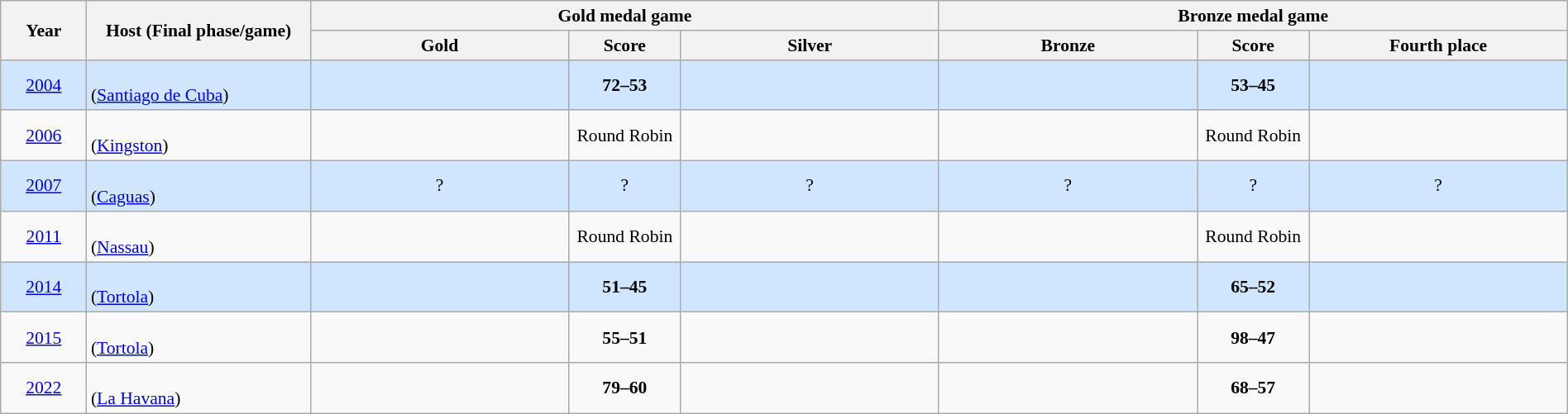<table class=wikitable style="text-align:center; font-size:90%; width:100%">
<tr>
<th rowspan=2 width=5%>Year</th>
<th rowspan=2 width=13%>Host (Final phase/game)</th>
<th colspan=3>Gold medal game</th>
<th colspan=3>Bronze medal game</th>
</tr>
<tr>
<th width=15%>Gold</th>
<th width=6.5%>Score</th>
<th width=15%>Silver</th>
<th width=15%>Bronze</th>
<th width=6.5%>Score</th>
<th width=15%>Fourth place</th>
</tr>
<tr style="background:#D0E6FF;">
<td><a href='#'>2004</a></td>
<td align="left"><br>(<a href='#'>Santiago de Cuba</a>)</td>
<td><strong></strong></td>
<td><strong>72–53</strong></td>
<td></td>
<td></td>
<td><strong>53–45</strong></td>
<td></td>
</tr>
<tr>
<td><a href='#'>2006</a></td>
<td align="left"><br>(<a href='#'>Kingston</a>)</td>
<td></td>
<td>Round Robin</td>
<td></td>
<td></td>
<td>Round Robin</td>
<td></td>
</tr>
<tr style="background:#D0E6FF;">
<td><a href='#'>2007</a></td>
<td align="left"><br>(<a href='#'>Caguas</a>)</td>
<td>?</td>
<td>?</td>
<td>?</td>
<td>?</td>
<td>?</td>
<td>?</td>
</tr>
<tr>
<td><a href='#'>2011</a></td>
<td align="left"><br>(<a href='#'>Nassau</a>)</td>
<td><strong></strong></td>
<td>Round Robin</td>
<td></td>
<td></td>
<td>Round Robin</td>
<td></td>
</tr>
<tr style="background:#D0E6FF;">
<td><a href='#'>2014</a></td>
<td align="left"><br>(<a href='#'>Tortola</a>)</td>
<td><strong></strong></td>
<td><strong>51–45</strong></td>
<td></td>
<td></td>
<td><strong>65–52</strong></td>
<td></td>
</tr>
<tr>
<td><a href='#'>2015</a></td>
<td align="left"><br>(<a href='#'>Tortola</a>)</td>
<td><strong></strong></td>
<td><strong>55–51</strong></td>
<td></td>
<td></td>
<td><strong>98–47</strong></td>
<td></td>
</tr>
<tr>
<td><a href='#'>2022</a></td>
<td align="left"><br>(<a href='#'>La Havana</a>)</td>
<td><strong></strong></td>
<td><strong>79–60</strong></td>
<td></td>
<td><strong></strong></td>
<td><strong>68–57</strong></td>
<td></td>
</tr>
</table>
